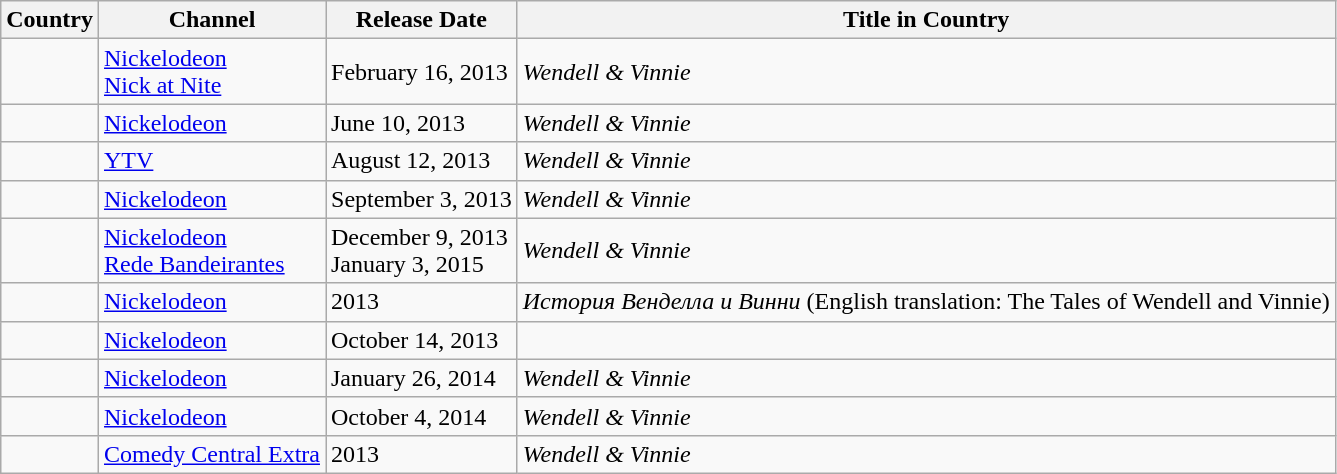<table class="wikitable">
<tr>
<th>Country</th>
<th>Channel</th>
<th>Release Date</th>
<th>Title in Country</th>
</tr>
<tr>
<td></td>
<td><a href='#'>Nickelodeon</a><br><a href='#'>Nick at Nite</a></td>
<td>February 16, 2013</td>
<td><em>Wendell & Vinnie</em></td>
</tr>
<tr>
<td></td>
<td><a href='#'>Nickelodeon</a></td>
<td>June 10, 2013</td>
<td><em>Wendell & Vinnie</em></td>
</tr>
<tr>
<td><br></td>
<td><a href='#'>YTV</a></td>
<td>August 12, 2013</td>
<td><em>Wendell & Vinnie</em></td>
</tr>
<tr>
<td></td>
<td><a href='#'>Nickelodeon</a></td>
<td>September 3, 2013</td>
<td><em>Wendell & Vinnie</em></td>
</tr>
<tr>
<td></td>
<td><a href='#'>Nickelodeon</a><br><a href='#'>Rede Bandeirantes</a></td>
<td>December 9, 2013<br>January 3, 2015</td>
<td><em>Wendell & Vinnie</em></td>
</tr>
<tr>
<td></td>
<td><a href='#'>Nickelodeon</a></td>
<td>2013</td>
<td><em>История Венделла и Винни</em> (English translation: The Tales of Wendell and Vinnie)</td>
</tr>
<tr>
<td> <br></td>
<td><a href='#'>Nickelodeon</a></td>
<td>October 14, 2013</td>
<td></td>
</tr>
<tr>
<td></td>
<td><a href='#'>Nickelodeon</a></td>
<td>January 26, 2014</td>
<td><em>Wendell & Vinnie</em></td>
</tr>
<tr>
<td></td>
<td><a href='#'>Nickelodeon</a></td>
<td>October 4, 2014</td>
<td><em>Wendell & Vinnie</em></td>
</tr>
<tr>
<td></td>
<td><a href='#'>Comedy Central Extra</a></td>
<td>2013</td>
<td><em>Wendell & Vinnie</em></td>
</tr>
</table>
